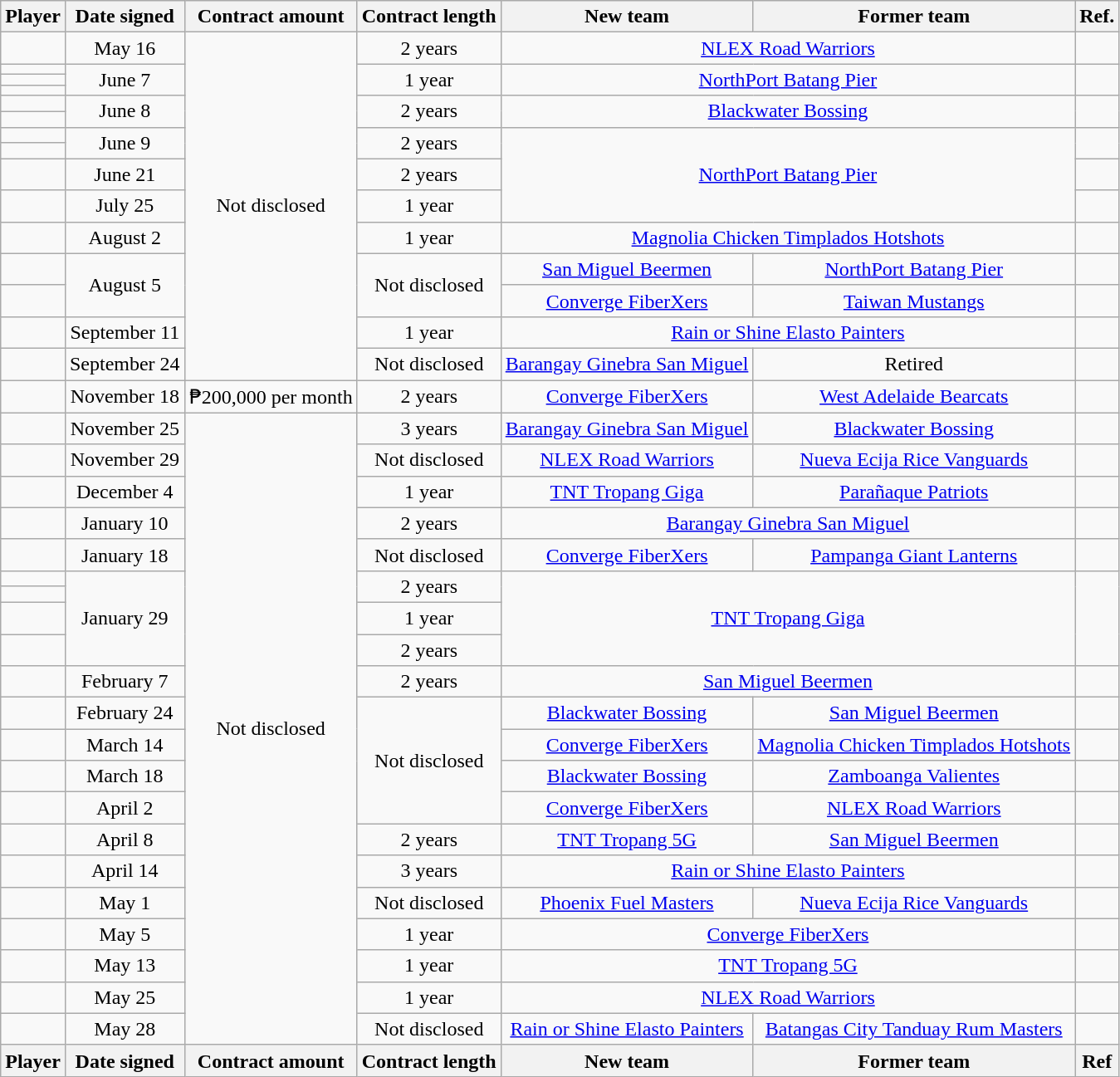<table class="wikitable sortable" style="text-align:center">
<tr>
<th>Player</th>
<th class=unsortable>Date signed</th>
<th>Contract amount</th>
<th>Contract length</th>
<th>New team</th>
<th>Former team</th>
<th class="unsortable">Ref.</th>
</tr>
<tr>
<td align=left></td>
<td>May 16</td>
<td rowspan=15>Not disclosed</td>
<td>2 years</td>
<td colspan=2><a href='#'>NLEX Road Warriors</a></td>
<td></td>
</tr>
<tr>
<td align=left></td>
<td rowspan=3>June 7</td>
<td rowspan=3>1 year</td>
<td colspan=2 rowspan=3><a href='#'>NorthPort Batang Pier</a></td>
<td rowspan=3></td>
</tr>
<tr>
<td align=left></td>
</tr>
<tr>
<td align=left></td>
</tr>
<tr>
<td align=left></td>
<td rowspan=2>June 8</td>
<td rowspan=2>2 years</td>
<td colspan=2 rowspan=2><a href='#'>Blackwater Bossing</a></td>
<td rowspan=2></td>
</tr>
<tr>
<td align=left></td>
</tr>
<tr>
<td align=left></td>
<td rowspan=2>June 9</td>
<td rowspan=2>2 years</td>
<td colspan=2 rowspan=4><a href='#'>NorthPort Batang Pier</a></td>
<td rowspan=2></td>
</tr>
<tr>
<td align=left></td>
</tr>
<tr>
<td align=left></td>
<td>June 21</td>
<td>2 years</td>
<td></td>
</tr>
<tr>
<td align=left></td>
<td>July 25</td>
<td>1 year</td>
<td></td>
</tr>
<tr>
<td align=left></td>
<td>August 2</td>
<td>1 year</td>
<td colspan=2><a href='#'>Magnolia Chicken Timplados Hotshots</a></td>
<td></td>
</tr>
<tr>
<td align=left></td>
<td rowspan=2>August 5</td>
<td rowspan=2>Not disclosed</td>
<td><a href='#'>San Miguel Beermen</a></td>
<td><a href='#'>NorthPort Batang Pier</a></td>
<td></td>
</tr>
<tr>
<td align=left></td>
<td><a href='#'>Converge FiberXers</a></td>
<td><a href='#'>Taiwan Mustangs</a> </td>
<td></td>
</tr>
<tr>
<td align=left></td>
<td>September 11</td>
<td>1 year</td>
<td colspan=2><a href='#'>Rain or Shine Elasto Painters</a></td>
<td></td>
</tr>
<tr>
<td align=left></td>
<td>September 24</td>
<td>Not disclosed</td>
<td><a href='#'>Barangay Ginebra San Miguel</a></td>
<td>Retired</td>
<td></td>
</tr>
<tr>
<td align=left></td>
<td>November 18</td>
<td>₱200,000 per month</td>
<td>2 years</td>
<td><a href='#'>Converge FiberXers</a></td>
<td><a href='#'>West Adelaide Bearcats</a> </td>
<td></td>
</tr>
<tr>
<td align=left></td>
<td>November 25</td>
<td rowspan=21>Not disclosed</td>
<td>3 years</td>
<td><a href='#'>Barangay Ginebra San Miguel</a></td>
<td><a href='#'>Blackwater Bossing</a></td>
<td></td>
</tr>
<tr>
<td align=left></td>
<td>November 29</td>
<td>Not disclosed</td>
<td><a href='#'>NLEX Road Warriors</a></td>
<td><a href='#'>Nueva Ecija Rice Vanguards</a> </td>
<td></td>
</tr>
<tr>
<td align=left></td>
<td>December 4</td>
<td>1 year</td>
<td><a href='#'>TNT Tropang Giga</a></td>
<td><a href='#'>Parañaque Patriots</a> </td>
<td></td>
</tr>
<tr>
<td align=left></td>
<td>January 10</td>
<td>2 years</td>
<td colspan=2><a href='#'>Barangay Ginebra San Miguel</a></td>
<td></td>
</tr>
<tr>
<td align=left></td>
<td>January 18</td>
<td>Not disclosed</td>
<td><a href='#'>Converge FiberXers</a></td>
<td><a href='#'>Pampanga Giant Lanterns</a> </td>
<td></td>
</tr>
<tr>
<td align=left></td>
<td rowspan=4>January 29</td>
<td rowspan=2>2 years</td>
<td colspan=2 rowspan=4><a href='#'>TNT Tropang Giga</a></td>
<td rowspan=4></td>
</tr>
<tr>
<td align=left></td>
</tr>
<tr>
<td align=left></td>
<td>1 year</td>
</tr>
<tr>
<td align=left></td>
<td>2 years</td>
</tr>
<tr>
<td align=left></td>
<td>February 7</td>
<td>2 years</td>
<td colspan=2><a href='#'>San Miguel Beermen</a></td>
<td></td>
</tr>
<tr>
<td align=left></td>
<td>February 24</td>
<td rowspan=4>Not disclosed</td>
<td><a href='#'>Blackwater Bossing</a></td>
<td><a href='#'>San Miguel Beermen</a></td>
<td></td>
</tr>
<tr>
<td align=left></td>
<td>March 14</td>
<td><a href='#'>Converge FiberXers</a></td>
<td><a href='#'>Magnolia Chicken Timplados Hotshots</a></td>
<td></td>
</tr>
<tr>
<td align=left></td>
<td>March 18</td>
<td><a href='#'>Blackwater Bossing</a></td>
<td><a href='#'>Zamboanga Valientes</a> </td>
<td></td>
</tr>
<tr>
<td align=left></td>
<td>April 2</td>
<td><a href='#'>Converge FiberXers</a></td>
<td><a href='#'>NLEX Road Warriors</a></td>
<td></td>
</tr>
<tr>
<td align=left></td>
<td>April 8</td>
<td>2 years</td>
<td><a href='#'>TNT Tropang 5G</a></td>
<td><a href='#'>San Miguel Beermen</a></td>
<td></td>
</tr>
<tr>
<td align=left></td>
<td>April 14</td>
<td>3 years</td>
<td colspan=2><a href='#'>Rain or Shine Elasto Painters</a></td>
<td></td>
</tr>
<tr>
<td align=left></td>
<td>May 1</td>
<td>Not disclosed</td>
<td><a href='#'>Phoenix Fuel Masters</a></td>
<td><a href='#'>Nueva Ecija Rice Vanguards</a> </td>
<td></td>
</tr>
<tr>
<td align=left></td>
<td>May 5</td>
<td>1 year</td>
<td colspan=2><a href='#'>Converge FiberXers</a></td>
<td></td>
</tr>
<tr>
<td align=left></td>
<td>May 13</td>
<td>1 year</td>
<td colspan=2><a href='#'>TNT Tropang 5G</a></td>
<td></td>
</tr>
<tr>
<td align=left></td>
<td>May 25</td>
<td>1 year</td>
<td colspan=2><a href='#'>NLEX Road Warriors</a></td>
<td></td>
</tr>
<tr>
<td align=left></td>
<td>May 28</td>
<td>Not disclosed</td>
<td><a href='#'>Rain or Shine Elasto Painters</a></td>
<td><a href='#'>Batangas City Tanduay Rum Masters</a> </td>
<td></td>
</tr>
<tr>
<th>Player</th>
<th class=unsortable>Date signed</th>
<th>Contract amount</th>
<th>Contract length</th>
<th>New team</th>
<th>Former team</th>
<th class="unsortable">Ref</th>
</tr>
</table>
